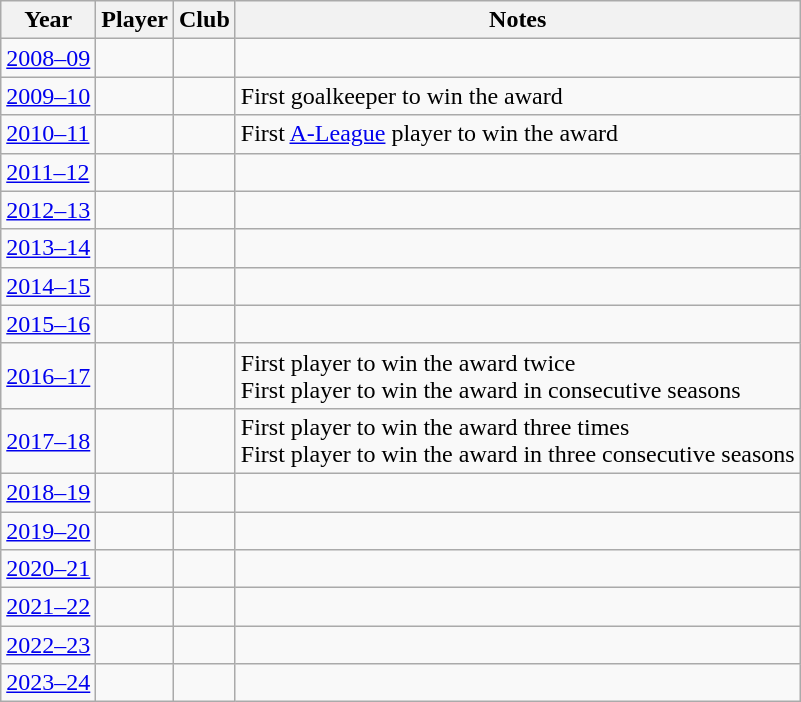<table class="sortable wikitable" style="text-align: left;">
<tr>
<th>Year</th>
<th>Player</th>
<th>Club</th>
<th class="unsortable" align=center>Notes</th>
</tr>
<tr>
<td align=left><a href='#'>2008–09</a></td>
<td></td>
<td></td>
<td></td>
</tr>
<tr>
<td align=left><a href='#'>2009–10</a></td>
<td></td>
<td></td>
<td>First goalkeeper to win the award</td>
</tr>
<tr>
<td align=left><a href='#'>2010–11</a></td>
<td></td>
<td></td>
<td>First <a href='#'>A-League</a> player to win the award</td>
</tr>
<tr>
<td align=left><a href='#'>2011–12</a></td>
<td></td>
<td></td>
<td></td>
</tr>
<tr>
<td align=left><a href='#'>2012–13</a></td>
<td></td>
<td></td>
<td></td>
</tr>
<tr>
<td align=left><a href='#'>2013–14</a></td>
<td></td>
<td></td>
<td></td>
</tr>
<tr>
<td align=left><a href='#'>2014–15</a></td>
<td></td>
<td></td>
<td></td>
</tr>
<tr>
<td align=left><a href='#'>2015–16</a></td>
<td></td>
<td></td>
<td></td>
</tr>
<tr>
<td align=left><a href='#'>2016–17</a></td>
<td></td>
<td></td>
<td>First player to win the award twice<br>First player to win the award in consecutive seasons</td>
</tr>
<tr>
<td align=left><a href='#'>2017–18</a></td>
<td></td>
<td></td>
<td>First player to win the award three times<br>First player to win the award in three consecutive seasons</td>
</tr>
<tr>
<td align=left><a href='#'>2018–19</a></td>
<td></td>
<td></td>
<td></td>
</tr>
<tr>
<td align=left><a href='#'>2019–20</a></td>
<td></td>
<td></td>
<td></td>
</tr>
<tr>
<td align=left><a href='#'>2020–21</a></td>
<td></td>
<td></td>
<td></td>
</tr>
<tr>
<td align=left><a href='#'>2021–22</a></td>
<td></td>
<td></td>
<td></td>
</tr>
<tr>
<td align=left><a href='#'>2022–23</a></td>
<td></td>
<td></td>
<td></td>
</tr>
<tr>
<td align=left><a href='#'>2023–24</a></td>
<td></td>
<td></td>
<td></td>
</tr>
</table>
